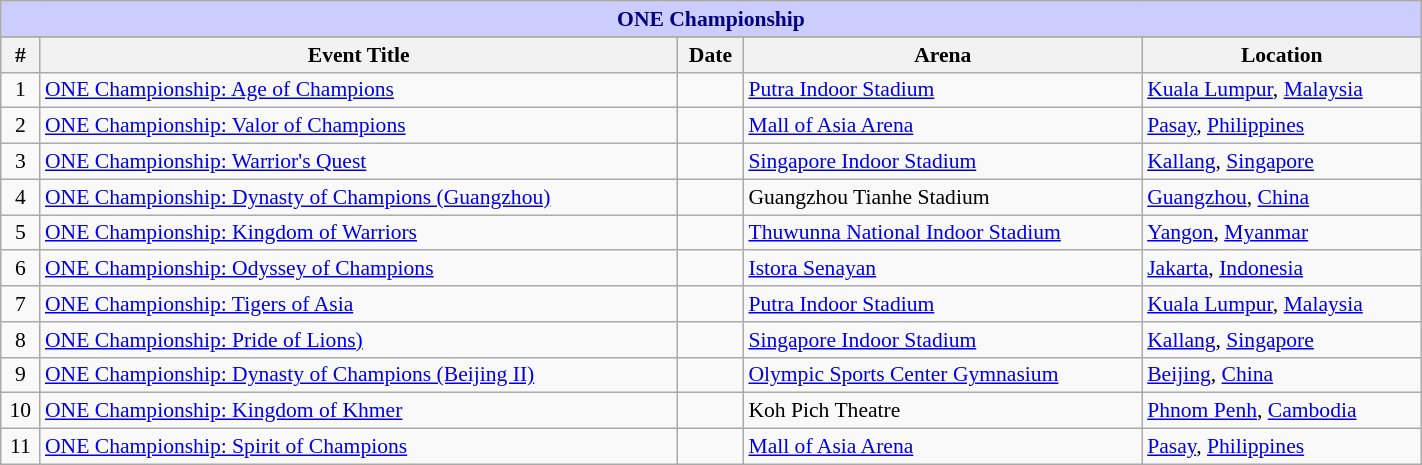<table class="wikitable" style="width:75%; font-size:90%;">
<tr>
<th colspan="8" style="background-color: #ccf; color: #000080; text-align: center;"><strong>ONE Championship</strong></th>
</tr>
<tr>
</tr>
<tr>
<th scope="col">#</th>
<th scope="col">Event Title</th>
<th scope="col">Date</th>
<th scope="col">Arena</th>
<th scope="col">Location</th>
</tr>
<tr>
<td align=center>1</td>
<td><a href='#'>ONE Championship: Age of Champions</a></td>
<td></td>
<td><a href='#'>Putra Indoor Stadium</a></td>
<td> <a href='#'>Kuala Lumpur</a>, <a href='#'>Malaysia</a></td>
</tr>
<tr>
<td align=center>2</td>
<td><a href='#'>ONE Championship: Valor of Champions</a></td>
<td></td>
<td><a href='#'>Mall of Asia Arena</a></td>
<td> <a href='#'>Pasay</a>, <a href='#'>Philippines</a></td>
</tr>
<tr>
<td align=center>3</td>
<td><a href='#'>ONE Championship: Warrior's Quest</a></td>
<td></td>
<td><a href='#'>Singapore Indoor Stadium</a></td>
<td> <a href='#'>Kallang</a>, <a href='#'>Singapore</a></td>
</tr>
<tr>
<td align=center>4</td>
<td><a href='#'>ONE Championship: Dynasty of Champions (Guangzhou)</a></td>
<td></td>
<td>Guangzhou Tianhe Stadium</td>
<td> <a href='#'>Guangzhou</a>, <a href='#'>China</a></td>
</tr>
<tr>
<td align=center>5</td>
<td><a href='#'>ONE Championship: Kingdom of Warriors</a></td>
<td></td>
<td><a href='#'>Thuwunna National Indoor Stadium</a></td>
<td> <a href='#'>Yangon</a>, <a href='#'>Myanmar</a></td>
</tr>
<tr>
<td align=center>6</td>
<td><a href='#'>ONE Championship: Odyssey of Champions</a></td>
<td></td>
<td><a href='#'>Istora Senayan</a></td>
<td> <a href='#'>Jakarta</a>, <a href='#'>Indonesia</a></td>
</tr>
<tr>
<td align=center>7</td>
<td><a href='#'>ONE Championship: Tigers of Asia</a></td>
<td></td>
<td><a href='#'>Putra Indoor Stadium</a></td>
<td> <a href='#'>Kuala Lumpur</a>, <a href='#'>Malaysia</a></td>
</tr>
<tr>
<td align=center>8</td>
<td><a href='#'>ONE Championship: Pride of Lions)</a></td>
<td></td>
<td><a href='#'>Singapore Indoor Stadium</a></td>
<td> <a href='#'>Kallang</a>, <a href='#'>Singapore</a></td>
</tr>
<tr>
<td align=center>9</td>
<td><a href='#'>ONE Championship: Dynasty of Champions (Beijing II)</a></td>
<td></td>
<td><a href='#'>Olympic Sports Center Gymnasium</a></td>
<td> <a href='#'>Beijing</a>, <a href='#'>China</a></td>
</tr>
<tr>
<td align=center>10</td>
<td><a href='#'>ONE Championship: Kingdom of Khmer</a></td>
<td></td>
<td>Koh Pich Theatre</td>
<td> <a href='#'>Phnom Penh</a>, <a href='#'>Cambodia</a></td>
</tr>
<tr>
<td align=center>11</td>
<td><a href='#'>ONE Championship: Spirit of Champions</a></td>
<td></td>
<td><a href='#'>Mall of Asia Arena</a></td>
<td> <a href='#'>Pasay</a>, <a href='#'>Philippines</a></td>
</tr>
</table>
